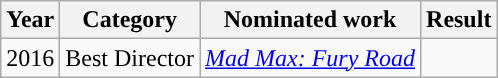<table class="wikitable">
<tr>
<th>Year</th>
<th>Category</th>
<th>Nominated work</th>
<th>Result</th>
</tr>
<tr>
<td>2016</td>
<td>Best Director</td>
<td><em><a href='#'>Mad Max: Fury Road</a></em></td>
<td></td>
</tr>
</table>
